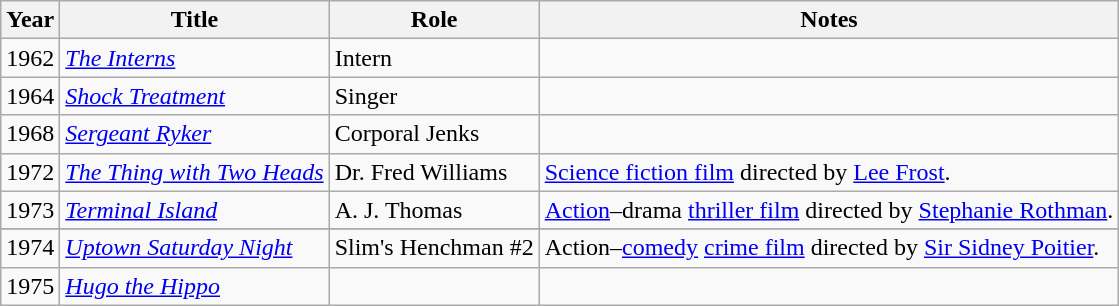<table class="wikitable sortable">
<tr>
<th>Year</th>
<th>Title</th>
<th>Role</th>
<th class="unsortable">Notes</th>
</tr>
<tr>
<td>1962</td>
<td><em><a href='#'>The Interns</a></em></td>
<td>Intern</td>
<td></td>
</tr>
<tr>
<td>1964</td>
<td><em><a href='#'>Shock Treatment</a></em></td>
<td>Singer</td>
<td></td>
</tr>
<tr>
<td>1968</td>
<td><em><a href='#'>Sergeant Ryker</a></em></td>
<td>Corporal Jenks</td>
<td></td>
</tr>
<tr>
<td>1972</td>
<td><em><a href='#'>The Thing with Two Heads</a></em></td>
<td>Dr. Fred Williams</td>
<td><a href='#'>Science fiction film</a> directed by <a href='#'>Lee Frost</a>.</td>
</tr>
<tr>
<td>1973</td>
<td><em><a href='#'>Terminal Island</a></em></td>
<td>A. J. Thomas</td>
<td><a href='#'>Action</a>–drama <a href='#'>thriller film</a> directed by <a href='#'>Stephanie Rothman</a>.</td>
</tr>
<tr>
</tr>
<tr>
<td>1974</td>
<td><em><a href='#'>Uptown Saturday Night</a></em></td>
<td>Slim's Henchman #2</td>
<td>Action–<a href='#'>comedy</a> <a href='#'>crime film</a> directed by <a href='#'>Sir Sidney Poitier</a>.</td>
</tr>
<tr>
<td>1975</td>
<td><em><a href='#'>Hugo the Hippo</a></em></td>
<td></td>
<td></td>
</tr>
</table>
